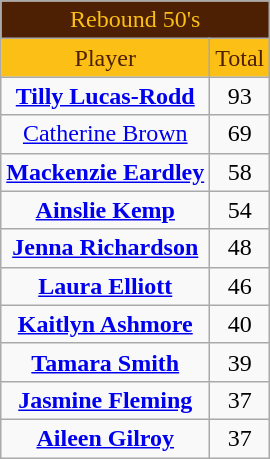<table class="wikitable" style="text-align:center;">
<tr>
<td colspan="2" style="text-align:center; background: #4D2004; color: #FBBF15">Rebound 50's</td>
</tr>
<tr>
<td style="text-align:center; background: #FBBF15; color: #4D2004">Player</td>
<td style="text-align:center; background: #FBBF15; color: #4D2004">Total</td>
</tr>
<tr>
<td><strong><a href='#'>Tilly Lucas-Rodd</a></strong></td>
<td>93</td>
</tr>
<tr>
<td><a href='#'>Catherine Brown</a></td>
<td>69</td>
</tr>
<tr>
<td><strong><a href='#'>Mackenzie Eardley</a></strong></td>
<td>58</td>
</tr>
<tr>
<td><strong><a href='#'>Ainslie Kemp</a></strong></td>
<td>54</td>
</tr>
<tr>
<td><strong><a href='#'>Jenna Richardson</a></strong></td>
<td>48</td>
</tr>
<tr>
<td><strong><a href='#'>Laura Elliott</a></strong></td>
<td>46</td>
</tr>
<tr>
<td><strong><a href='#'>Kaitlyn Ashmore</a></strong></td>
<td>40</td>
</tr>
<tr>
<td><strong><a href='#'>Tamara Smith</a></strong></td>
<td>39</td>
</tr>
<tr>
<td><strong><a href='#'>Jasmine Fleming</a></strong></td>
<td>37</td>
</tr>
<tr>
<td><strong><a href='#'>Aileen Gilroy</a></strong></td>
<td>37</td>
</tr>
</table>
